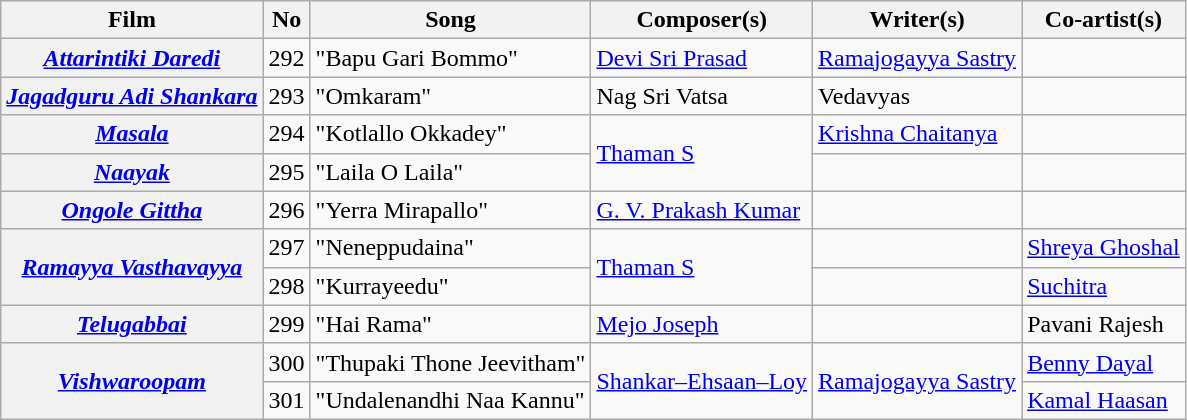<table class="wikitable">
<tr>
<th>Film</th>
<th>No</th>
<th>Song</th>
<th>Composer(s)</th>
<th>Writer(s)</th>
<th>Co-artist(s)</th>
</tr>
<tr>
<th><em><a href='#'>Attarintiki Daredi</a></em></th>
<td>292</td>
<td>"Bapu Gari Bommo"</td>
<td><a href='#'>Devi Sri Prasad</a></td>
<td><a href='#'>Ramajogayya Sastry</a></td>
<td></td>
</tr>
<tr>
<th><em><a href='#'>Jagadguru Adi Shankara</a></em></th>
<td>293</td>
<td>"Omkaram"</td>
<td>Nag Sri Vatsa</td>
<td>Vedavyas</td>
<td></td>
</tr>
<tr>
<th><em><a href='#'>Masala</a></em></th>
<td>294</td>
<td>"Kotlallo Okkadey"</td>
<td rowspan="2"><a href='#'>Thaman S</a></td>
<td><a href='#'>Krishna Chaitanya</a></td>
<td></td>
</tr>
<tr>
<th><em><a href='#'>Naayak</a></em></th>
<td>295</td>
<td>"Laila O Laila"</td>
<td></td>
<td></td>
</tr>
<tr>
<th><em><a href='#'>Ongole Gittha</a></em></th>
<td>296</td>
<td>"Yerra Mirapallo"</td>
<td><a href='#'>G. V. Prakash Kumar</a></td>
<td></td>
<td></td>
</tr>
<tr>
<th rowspan="2"><em><a href='#'>Ramayya Vasthavayya</a></em></th>
<td>297</td>
<td>"Neneppudaina"</td>
<td rowspan="2"><a href='#'>Thaman S</a></td>
<td></td>
<td><a href='#'>Shreya Ghoshal</a></td>
</tr>
<tr>
<td>298</td>
<td>"Kurrayeedu"</td>
<td></td>
<td><a href='#'>Suchitra</a></td>
</tr>
<tr>
<th><em><a href='#'>Telugabbai</a></em></th>
<td>299</td>
<td>"Hai Rama"</td>
<td><a href='#'>Mejo Joseph</a></td>
<td></td>
<td>Pavani Rajesh</td>
</tr>
<tr>
<th rowspan="2"><em><a href='#'>Vishwaroopam</a></em></th>
<td>300</td>
<td>"Thupaki Thone Jeevitham"</td>
<td rowspan="2"><a href='#'>Shankar–Ehsaan–Loy</a></td>
<td rowspan="2"><a href='#'>Ramajogayya Sastry</a></td>
<td><a href='#'>Benny Dayal</a></td>
</tr>
<tr>
<td>301</td>
<td>"Undalenandhi Naa Kannu"</td>
<td><a href='#'>Kamal Haasan</a></td>
</tr>
</table>
